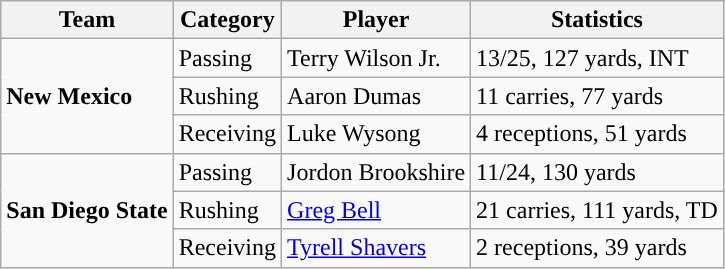<table class="wikitable" style="float: left;">
<tr>
<th>Team</th>
<th>Category</th>
<th>Player</th>
<th>Statistics</th>
</tr>
<tr>
<td rowspan=3><strong>New Mexico</strong></td>
<td>Passing</td>
<td>Terry Wilson Jr.</td>
<td>13/25, 127 yards, INT</td>
</tr>
<tr>
<td>Rushing</td>
<td>Aaron Dumas</td>
<td>11 carries, 77 yards</td>
</tr>
<tr>
<td>Receiving</td>
<td>Luke Wysong</td>
<td>4 receptions, 51 yards</td>
</tr>
<tr>
<td rowspan=3><strong>San Diego State</strong></td>
<td>Passing</td>
<td>Jordon Brookshire</td>
<td>11/24, 130 yards</td>
</tr>
<tr>
<td>Rushing</td>
<td><a href='#'>Greg Bell</a></td>
<td>21 carries, 111 yards, TD</td>
</tr>
<tr>
<td>Receiving</td>
<td><a href='#'>Tyrell Shavers</a></td>
<td>2 receptions, 39 yards</td>
</tr>
</table>
